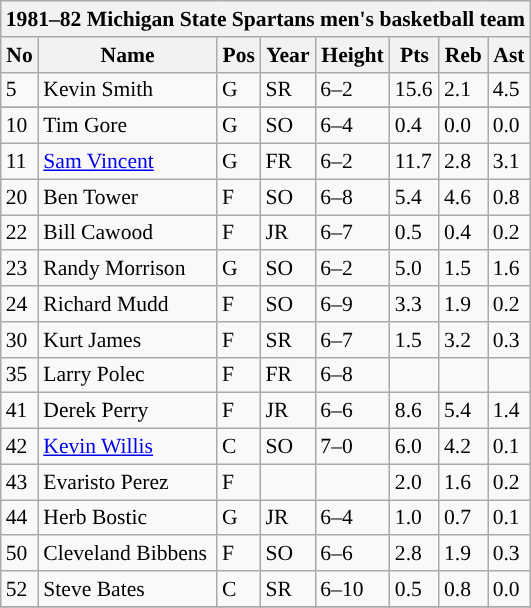<table class="wikitable sortable" style="font-size: 90%" |->
<tr>
<th colspan=9 style=>1981–82 Michigan State Spartans men's basketball team</th>
</tr>
<tr>
<th style="background:#">No</th>
<th style="background:#">Name</th>
<th style="background:#">Pos</th>
<th style="background:#">Year</th>
<th style="background:#">Height</th>
<th style="background:#">Pts</th>
<th style="background:#">Reb</th>
<th style="background:#">Ast</th>
</tr>
<tr>
<td>5</td>
<td>Kevin Smith</td>
<td>G</td>
<td>SR</td>
<td>6–2</td>
<td>15.6</td>
<td>2.1</td>
<td>4.5</td>
</tr>
<tr>
</tr>
<tr>
<td>10</td>
<td>Tim Gore</td>
<td>G</td>
<td>SO</td>
<td>6–4</td>
<td>0.4</td>
<td>0.0</td>
<td>0.0</td>
</tr>
<tr>
<td>11</td>
<td><a href='#'>Sam Vincent</a></td>
<td>G</td>
<td>FR</td>
<td>6–2</td>
<td>11.7</td>
<td>2.8</td>
<td>3.1</td>
</tr>
<tr>
<td>20</td>
<td>Ben Tower</td>
<td>F</td>
<td>SO</td>
<td>6–8</td>
<td>5.4</td>
<td>4.6</td>
<td>0.8</td>
</tr>
<tr>
<td>22</td>
<td>Bill Cawood</td>
<td>F</td>
<td>JR</td>
<td>6–7</td>
<td>0.5</td>
<td>0.4</td>
<td>0.2</td>
</tr>
<tr>
<td>23</td>
<td>Randy Morrison</td>
<td>G</td>
<td>SO</td>
<td>6–2</td>
<td>5.0</td>
<td>1.5</td>
<td>1.6</td>
</tr>
<tr>
<td>24</td>
<td>Richard Mudd</td>
<td>F</td>
<td>SO</td>
<td>6–9</td>
<td>3.3</td>
<td>1.9</td>
<td>0.2</td>
</tr>
<tr>
<td>30</td>
<td>Kurt James</td>
<td>F</td>
<td>SR</td>
<td>6–7</td>
<td>1.5</td>
<td>3.2</td>
<td>0.3</td>
</tr>
<tr>
<td>35</td>
<td>Larry Polec</td>
<td>F</td>
<td>FR</td>
<td>6–8</td>
<td></td>
<td></td>
<td></td>
</tr>
<tr>
<td>41</td>
<td>Derek Perry</td>
<td>F</td>
<td>JR</td>
<td>6–6</td>
<td>8.6</td>
<td>5.4</td>
<td>1.4</td>
</tr>
<tr>
<td>42</td>
<td><a href='#'>Kevin Willis</a></td>
<td>C</td>
<td>SO</td>
<td>7–0</td>
<td>6.0</td>
<td>4.2</td>
<td>0.1</td>
</tr>
<tr>
<td>43</td>
<td>Evaristo Perez</td>
<td>F</td>
<td></td>
<td></td>
<td>2.0</td>
<td>1.6</td>
<td>0.2</td>
</tr>
<tr>
<td>44</td>
<td>Herb Bostic</td>
<td>G</td>
<td>JR</td>
<td>6–4</td>
<td>1.0</td>
<td>0.7</td>
<td>0.1</td>
</tr>
<tr>
<td>50</td>
<td>Cleveland Bibbens</td>
<td>F</td>
<td>SO</td>
<td>6–6</td>
<td>2.8</td>
<td>1.9</td>
<td>0.3</td>
</tr>
<tr>
<td>52</td>
<td>Steve Bates</td>
<td>C</td>
<td>SR</td>
<td>6–10</td>
<td>0.5</td>
<td>0.8</td>
<td>0.0</td>
</tr>
<tr>
</tr>
</table>
